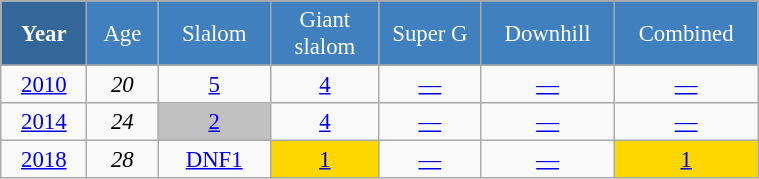<table class="wikitable" style="font-size:95%; text-align:center; border:grey solid 1px; border-collapse:collapse;" width="40%">
<tr style="background-color:#369; color:white;">
<td rowspan="2" colspan="1" width="4%"><strong>Year</strong></td>
</tr>
<tr style="background-color:#4180be; color:white;">
<td width="3%">Age</td>
<td width="5%">Slalom</td>
<td width="5%">Giant<br>slalom</td>
<td width="5%">Super G</td>
<td width="5%">Downhill</td>
<td width="5%">Combined</td>
</tr>
<tr style="background-color:#8CB2D8; color:white;">
</tr>
<tr>
<td><a href='#'>2010</a></td>
<td><em>20</em></td>
<td><a href='#'>5</a></td>
<td><a href='#'>4</a></td>
<td><a href='#'>—</a></td>
<td><a href='#'>—</a></td>
<td><a href='#'>—</a></td>
</tr>
<tr>
<td><a href='#'>2014</a></td>
<td><em>24</em></td>
<td style="background:silver;"><a href='#'>2</a></td>
<td><a href='#'>4</a></td>
<td><a href='#'>—</a></td>
<td><a href='#'>—</a></td>
<td><a href='#'>—</a></td>
</tr>
<tr>
<td><a href='#'>2018</a></td>
<td><em>28</em></td>
<td><a href='#'>DNF1</a></td>
<td style="background:gold;"><a href='#'>1</a></td>
<td><a href='#'>—</a></td>
<td><a href='#'>—</a></td>
<td style="background:gold;"><a href='#'>1</a></td>
</tr>
</table>
